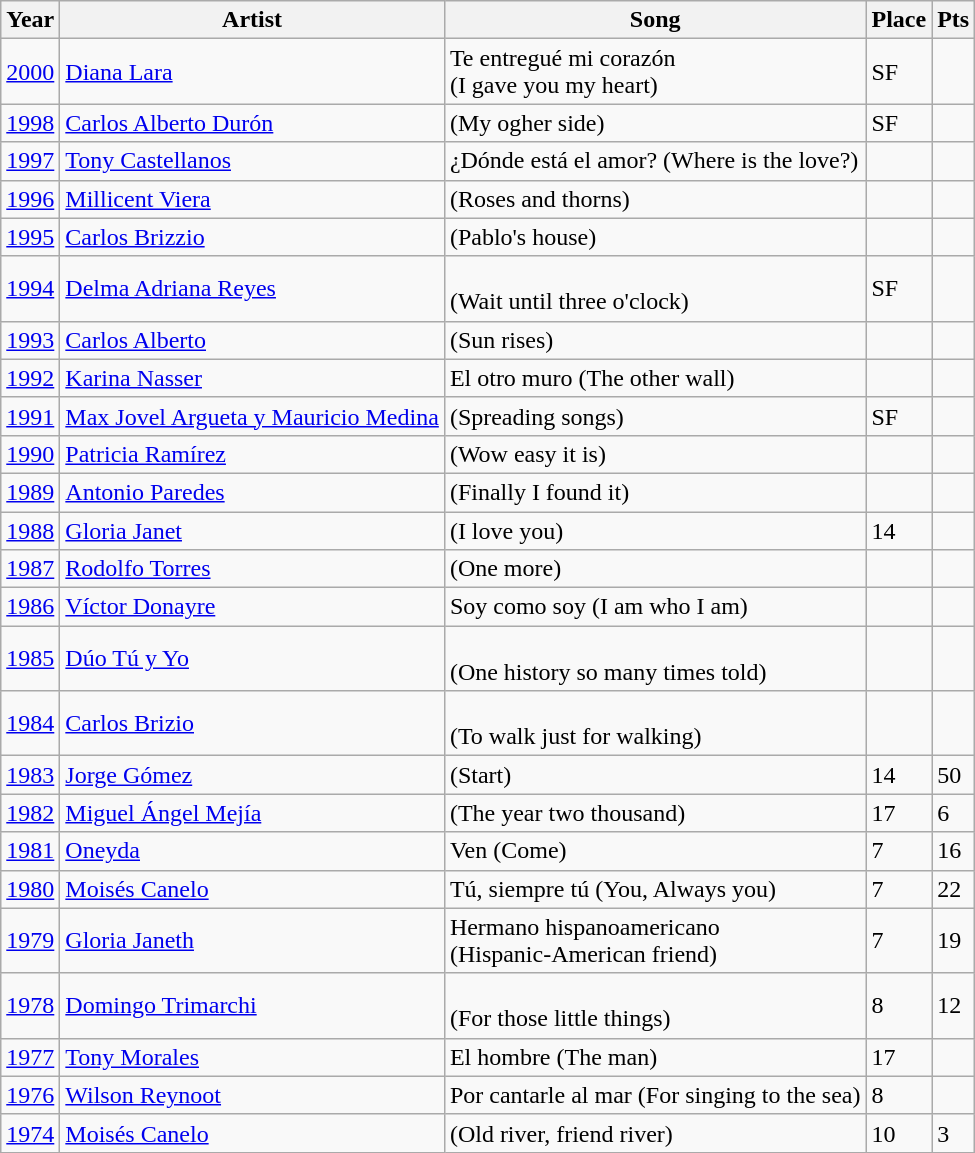<table class="sortable wikitable">
<tr>
<th>Year</th>
<th>Artist</th>
<th>Song</th>
<th>Place</th>
<th>Pts</th>
</tr>
<tr>
<td><a href='#'>2000</a></td>
<td><a href='#'>Diana Lara</a></td>
<td>Te entregué mi corazón<br>(I gave you my heart)</td>
<td>SF</td>
<td></td>
</tr>
<tr>
<td><a href='#'>1998</a></td>
<td><a href='#'>Carlos Alberto Durón</a></td>
<td> (My ogher side)</td>
<td>SF</td>
<td></td>
</tr>
<tr>
<td><a href='#'>1997</a></td>
<td><a href='#'>Tony Castellanos</a></td>
<td>¿Dónde está el amor? (Where is the love?)</td>
<td></td>
<td></td>
</tr>
<tr>
<td><a href='#'>1996</a></td>
<td><a href='#'>Millicent Viera</a></td>
<td> (Roses and thorns)</td>
<td></td>
<td></td>
</tr>
<tr>
<td><a href='#'>1995</a></td>
<td><a href='#'>Carlos Brizzio</a></td>
<td> (Pablo's house)</td>
<td></td>
<td></td>
</tr>
<tr>
<td><a href='#'>1994</a></td>
<td><a href='#'>Delma Adriana Reyes</a></td>
<td><br>(Wait until three o'clock)</td>
<td>SF</td>
<td></td>
</tr>
<tr>
<td><a href='#'>1993</a></td>
<td><a href='#'>Carlos Alberto</a></td>
<td> (Sun rises)</td>
<td></td>
<td></td>
</tr>
<tr>
<td><a href='#'>1992</a></td>
<td><a href='#'>Karina Nasser</a></td>
<td>El otro muro (The other wall)</td>
<td></td>
<td></td>
</tr>
<tr>
<td><a href='#'>1991</a></td>
<td><a href='#'>Max Jovel Argueta y Mauricio Medina</a></td>
<td> (Spreading songs)</td>
<td>SF</td>
<td></td>
</tr>
<tr>
<td><a href='#'>1990</a></td>
<td><a href='#'>Patricia Ramírez</a></td>
<td> (Wow easy it is)</td>
<td></td>
<td></td>
</tr>
<tr>
<td><a href='#'>1989</a></td>
<td><a href='#'>Antonio Paredes</a></td>
<td> (Finally I found it)</td>
<td></td>
<td></td>
</tr>
<tr>
<td><a href='#'>1988</a></td>
<td><a href='#'>Gloria Janet</a></td>
<td> (I love you)</td>
<td>14</td>
<td></td>
</tr>
<tr>
<td><a href='#'>1987</a></td>
<td><a href='#'>Rodolfo Torres</a></td>
<td> (One more)</td>
<td></td>
<td></td>
</tr>
<tr>
<td><a href='#'>1986</a></td>
<td><a href='#'>Víctor Donayre</a></td>
<td>Soy como soy (I am who I am)</td>
<td></td>
<td></td>
</tr>
<tr>
<td><a href='#'>1985</a></td>
<td><a href='#'>Dúo Tú y Yo</a></td>
<td><br>(One history so many times told)</td>
<td></td>
<td></td>
</tr>
<tr>
<td><a href='#'>1984</a></td>
<td><a href='#'>Carlos Brizio</a></td>
<td><br>(To walk just for walking)</td>
<td></td>
<td></td>
</tr>
<tr>
<td><a href='#'>1983</a></td>
<td><a href='#'>Jorge Gómez</a></td>
<td> (Start)</td>
<td>14</td>
<td>50</td>
</tr>
<tr>
<td><a href='#'>1982</a></td>
<td><a href='#'>Miguel Ángel Mejía</a></td>
<td> (The year two thousand)</td>
<td>17</td>
<td>6</td>
</tr>
<tr>
<td><a href='#'>1981</a></td>
<td><a href='#'>Oneyda</a></td>
<td>Ven (Come)</td>
<td>7</td>
<td>16</td>
</tr>
<tr>
<td><a href='#'>1980</a></td>
<td><a href='#'>Moisés Canelo</a></td>
<td>Tú, siempre tú (You, Always you)</td>
<td>7</td>
<td>22</td>
</tr>
<tr>
<td><a href='#'>1979</a></td>
<td><a href='#'>Gloria Janeth</a></td>
<td>Hermano hispanoamericano<br>(Hispanic-American friend)</td>
<td>7</td>
<td>19</td>
</tr>
<tr>
<td><a href='#'>1978</a></td>
<td><a href='#'>Domingo Trimarchi</a></td>
<td><br>(For those little things)</td>
<td>8</td>
<td>12</td>
</tr>
<tr>
<td><a href='#'>1977</a></td>
<td><a href='#'>Tony Morales</a></td>
<td>El hombre (The man)</td>
<td>17</td>
<td></td>
</tr>
<tr>
<td><a href='#'>1976</a></td>
<td><a href='#'>Wilson Reynoot</a></td>
<td>Por cantarle al mar (For singing to the sea)</td>
<td>8</td>
<td></td>
</tr>
<tr>
<td><a href='#'>1974</a></td>
<td><a href='#'>Moisés Canelo</a></td>
<td> (Old river, friend river)</td>
<td>10</td>
<td>3</td>
</tr>
</table>
